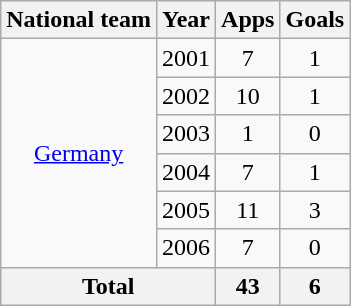<table class="wikitable" style="text-align:center">
<tr>
<th>National team</th>
<th>Year</th>
<th>Apps</th>
<th>Goals</th>
</tr>
<tr>
<td rowspan="6"><a href='#'>Germany</a></td>
<td>2001</td>
<td>7</td>
<td>1</td>
</tr>
<tr>
<td>2002</td>
<td>10</td>
<td>1</td>
</tr>
<tr>
<td>2003</td>
<td>1</td>
<td>0</td>
</tr>
<tr>
<td>2004</td>
<td>7</td>
<td>1</td>
</tr>
<tr>
<td>2005</td>
<td>11</td>
<td>3</td>
</tr>
<tr>
<td>2006</td>
<td>7</td>
<td>0</td>
</tr>
<tr>
<th colspan="2">Total</th>
<th>43</th>
<th>6</th>
</tr>
</table>
